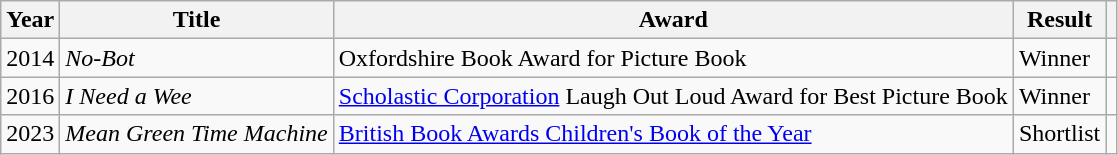<table class="wikitable">
<tr>
<th>Year</th>
<th>Title</th>
<th>Award</th>
<th>Result</th>
<th></th>
</tr>
<tr>
<td>2014</td>
<td><em>No-Bot</em></td>
<td>Oxfordshire Book Award for Picture Book</td>
<td>Winner</td>
<td></td>
</tr>
<tr>
<td>2016</td>
<td><em>I Need a Wee</em></td>
<td><a href='#'>Scholastic Corporation</a> Laugh Out Loud Award for Best Picture Book</td>
<td>Winner</td>
<td></td>
</tr>
<tr>
<td>2023</td>
<td><em>Mean Green Time Machine</em></td>
<td><a href='#'>British Book Awards Children's Book of the Year</a></td>
<td>Shortlist</td>
<td></td>
</tr>
</table>
